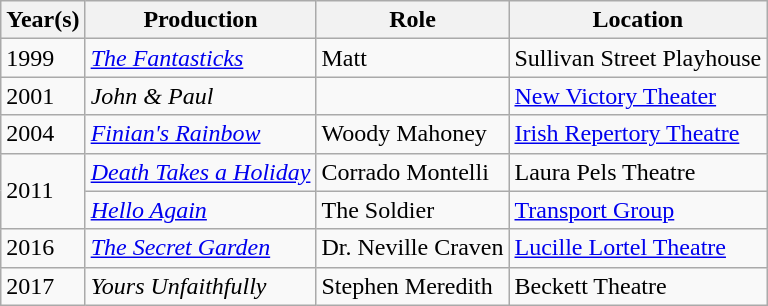<table class="wikitable">
<tr>
<th>Year(s)</th>
<th>Production</th>
<th>Role</th>
<th>Location</th>
</tr>
<tr>
<td>1999</td>
<td><em><a href='#'>The Fantasticks</a></em></td>
<td>Matt</td>
<td>Sullivan Street Playhouse</td>
</tr>
<tr>
<td>2001</td>
<td><em>John & Paul</em></td>
<td></td>
<td><a href='#'>New Victory Theater</a></td>
</tr>
<tr>
<td>2004</td>
<td><em><a href='#'>Finian's Rainbow</a></em></td>
<td>Woody Mahoney</td>
<td><a href='#'>Irish Repertory Theatre</a></td>
</tr>
<tr>
<td rowspan="2">2011</td>
<td><em><a href='#'>Death Takes a Holiday</a></em></td>
<td>Corrado Montelli</td>
<td>Laura Pels Theatre </td>
</tr>
<tr>
<td><em><a href='#'>Hello Again</a></em></td>
<td>The Soldier</td>
<td><a href='#'>Transport Group</a></td>
</tr>
<tr>
<td>2016</td>
<td><em><a href='#'>The Secret Garden</a></em></td>
<td>Dr. Neville Craven</td>
<td><a href='#'>Lucille Lortel Theatre</a></td>
</tr>
<tr>
<td>2017</td>
<td><em>Yours Unfaithfully</em></td>
<td>Stephen Meredith</td>
<td>Beckett Theatre </td>
</tr>
</table>
